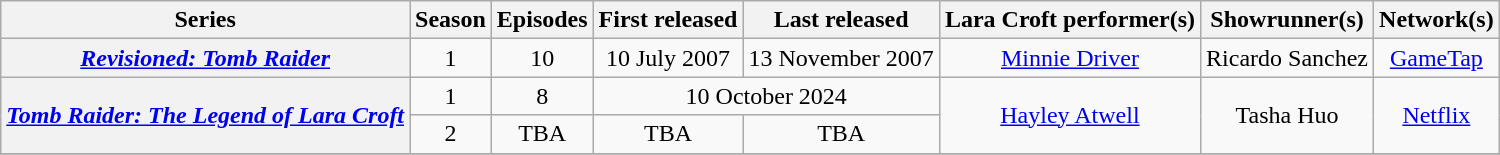<table class="wikitable plainrowheaders" style="text-align:center;">
<tr>
<th>Series</th>
<th>Season</th>
<th>Episodes</th>
<th>First released</th>
<th>Last released</th>
<th>Lara Croft performer(s)</th>
<th>Showrunner(s)</th>
<th>Network(s)</th>
</tr>
<tr>
<th scope="row"><em><a href='#'>Revisioned: Tomb Raider</a></em></th>
<td>1</td>
<td>10</td>
<td>10 July 2007</td>
<td>13 November 2007</td>
<td><a href='#'>Minnie Driver</a></td>
<td>Ricardo Sanchez</td>
<td><a href='#'>GameTap</a></td>
</tr>
<tr>
<th rowspan="2" scope="row"><em><a href='#'>Tomb Raider: The Legend of Lara Croft</a></em></th>
<td>1</td>
<td>8</td>
<td colspan="2">10 October 2024</td>
<td rowspan="2"><a href='#'>Hayley Atwell</a></td>
<td rowspan="2">Tasha Huo</td>
<td rowspan="2"><a href='#'>Netflix</a></td>
</tr>
<tr>
<td>2</td>
<td>TBA</td>
<td>TBA</td>
<td>TBA</td>
</tr>
<tr>
</tr>
</table>
